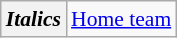<table class="wikitable" style="font-size:90%;">
<tr>
<th><em>Italics</em></th>
<td><a href='#'>Home team</a></td>
</tr>
</table>
